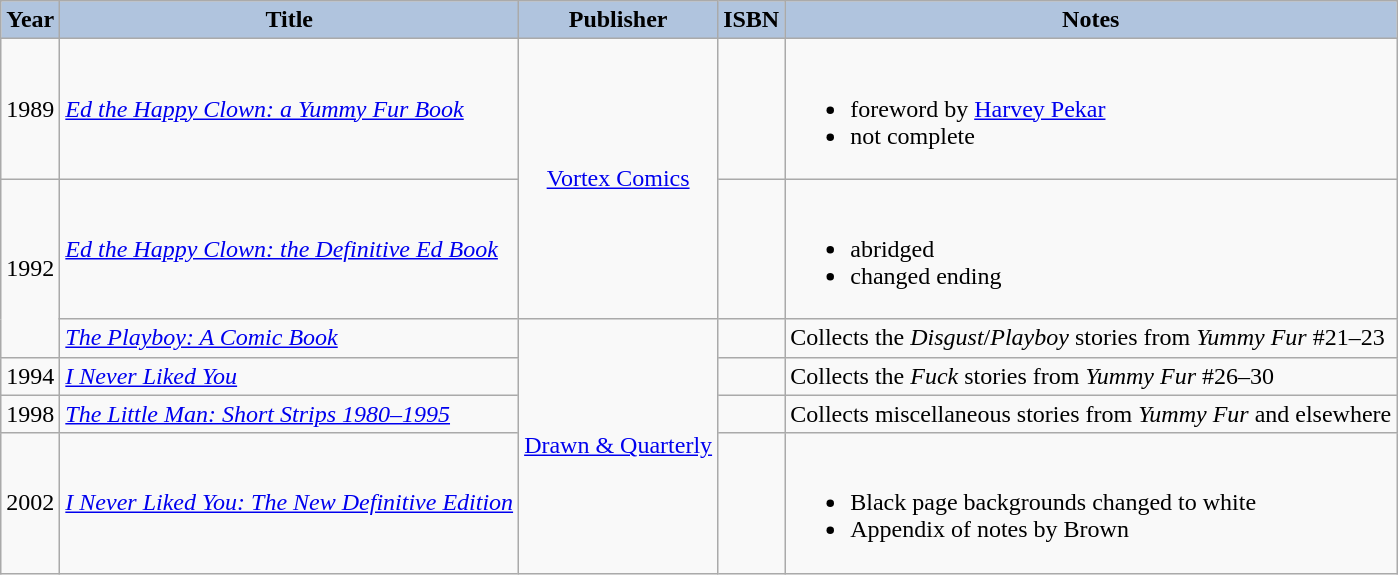<table class="wikitable">
<tr>
<th style="background:#B0C4DE;">Year</th>
<th style="background:#B0C4DE;">Title</th>
<th style="background:#B0C4DE;">Publisher</th>
<th style="background:#B0C4DE;">ISBN</th>
<th style="background:#B0C4DE;">Notes</th>
</tr>
<tr>
<td>1989</td>
<td><em><a href='#'>Ed the Happy Clown: a Yummy Fur Book</a></em></td>
<td rowspan="2" style="text-align:center;"><a href='#'>Vortex Comics</a></td>
<td></td>
<td><br><ul><li>foreword by <a href='#'>Harvey Pekar</a></li><li>not complete</li></ul></td>
</tr>
<tr>
<td rowspan="2">1992</td>
<td><em><a href='#'>Ed the Happy Clown: the Definitive Ed Book</a></em></td>
<td></td>
<td><br><ul><li>abridged</li><li>changed ending</li></ul></td>
</tr>
<tr>
<td><em><a href='#'>The Playboy: A Comic Book</a></em></td>
<td rowspan="4" style="text-align:center;"><a href='#'>Drawn & Quarterly</a></td>
<td></td>
<td>Collects the <em>Disgust</em>/<em>Playboy</em> stories from <em>Yummy Fur</em> #21–23</td>
</tr>
<tr>
<td>1994</td>
<td><em><a href='#'>I Never Liked You</a></em></td>
<td></td>
<td>Collects the <em>Fuck</em> stories from <em>Yummy Fur</em> #26–30</td>
</tr>
<tr>
<td>1998</td>
<td><em><a href='#'>The Little Man: Short Strips 1980–1995</a></em></td>
<td></td>
<td>Collects miscellaneous stories from <em>Yummy Fur</em> and elsewhere</td>
</tr>
<tr>
<td>2002</td>
<td><em><a href='#'>I Never Liked You: The New Definitive Edition</a></em></td>
<td></td>
<td><br><ul><li>Black page backgrounds changed to white</li><li>Appendix of notes by Brown</li></ul></td>
</tr>
</table>
